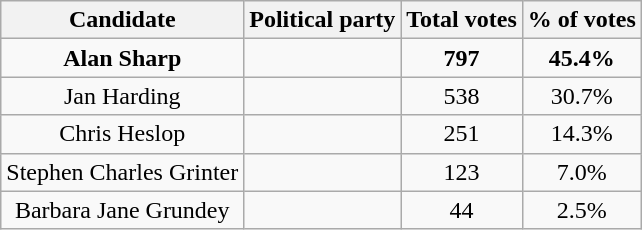<table class="wikitable sortable" style="text-align: center">
<tr>
<th>Candidate</th>
<th>Political party</th>
<th>Total votes</th>
<th>% of votes</th>
</tr>
<tr>
<td><strong>Alan Sharp</strong></td>
<td><strong></strong></td>
<td><strong>797</strong></td>
<td><strong>45.4%</strong></td>
</tr>
<tr>
<td>Jan Harding</td>
<td></td>
<td>538</td>
<td>30.7%</td>
</tr>
<tr>
<td>Chris Heslop</td>
<td></td>
<td>251</td>
<td>14.3%</td>
</tr>
<tr>
<td>Stephen Charles Grinter</td>
<td></td>
<td>123</td>
<td>7.0%</td>
</tr>
<tr>
<td>Barbara Jane Grundey</td>
<td></td>
<td>44</td>
<td>2.5%</td>
</tr>
</table>
